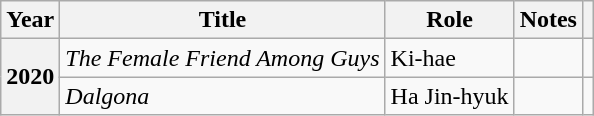<table class="wikitable plainrowheaders sortable">
<tr>
<th scope="col">Year</th>
<th scope="col">Title</th>
<th scope="col">Role</th>
<th scope="col" class="unsortable">Notes</th>
<th scope="col" class="unsortable"></th>
</tr>
<tr>
<th scope="row" rowspan="2">2020</th>
<td><em>The Female Friend Among Guys</em></td>
<td>Ki-hae</td>
<td></td>
<td style="text-align:center"></td>
</tr>
<tr>
<td><em>Dalgona</em></td>
<td>Ha Jin-hyuk</td>
<td></td>
<td style="text-align:center"></td>
</tr>
</table>
